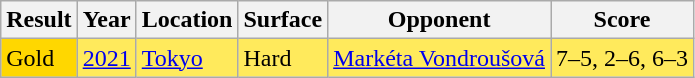<table class="sortable wikitable">
<tr>
<th>Result</th>
<th>Year</th>
<th>Location</th>
<th>Surface</th>
<th>Opponent</th>
<th class=unsortable>Score</th>
</tr>
<tr bgcolor=FFEA5C>
<td bgcolor=gold>Gold</td>
<td><a href='#'>2021</a></td>
<td><a href='#'>Tokyo</a></td>
<td>Hard</td>
<td> <a href='#'>Markéta Vondroušová</a></td>
<td>7–5, 2–6, 6–3</td>
</tr>
</table>
